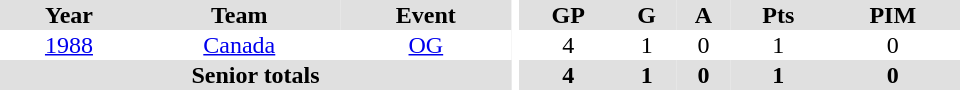<table border="0" cellpadding="1" cellspacing="0" ID="Table3" style="text-align:center; width:40em">
<tr ALIGN="center" bgcolor="#e0e0e0">
<th>Year</th>
<th>Team</th>
<th>Event</th>
<th rowspan="99" bgcolor="#ffffff"></th>
<th>GP</th>
<th>G</th>
<th>A</th>
<th>Pts</th>
<th>PIM</th>
</tr>
<tr>
<td><a href='#'>1988</a></td>
<td><a href='#'>Canada</a></td>
<td><a href='#'>OG</a></td>
<td>4</td>
<td>1</td>
<td>0</td>
<td>1</td>
<td>0</td>
</tr>
<tr bgcolor="#e0e0e0">
<th colspan="3">Senior totals</th>
<th>4</th>
<th>1</th>
<th>0</th>
<th>1</th>
<th>0</th>
</tr>
</table>
